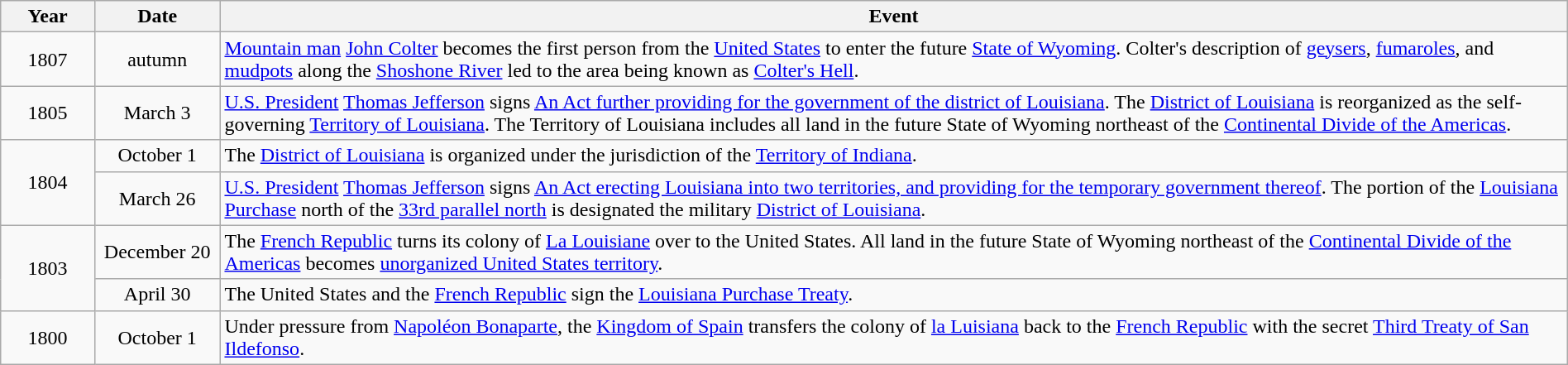<table class="wikitable" style="width:100%;">
<tr>
<th style="width:6%">Year</th>
<th style="width:8%">Date</th>
<th style="width:86%">Event</th>
</tr>
<tr>
<td align=center rowspan=1>1807</td>
<td align=center>autumn</td>
<td><a href='#'>Mountain man</a> <a href='#'>John Colter</a> becomes the first person from the <a href='#'>United States</a> to enter the future <a href='#'>State of Wyoming</a>. Colter's description of <a href='#'>geysers</a>, <a href='#'>fumaroles</a>, and <a href='#'>mudpots</a> along the <a href='#'>Shoshone River</a> led to the area being known as <a href='#'>Colter's Hell</a>.</td>
</tr>
<tr>
<td align=center rowspan=1>1805</td>
<td align=center>March 3</td>
<td><a href='#'>U.S. President</a> <a href='#'>Thomas Jefferson</a> signs <a href='#'>An Act further providing for the government of the district of Louisiana</a>.  The <a href='#'>District of Louisiana</a> is reorganized as the self-governing <a href='#'>Territory of Louisiana</a>. The Territory of Louisiana includes all land in the future State of Wyoming northeast of the <a href='#'>Continental Divide of the Americas</a>.</td>
</tr>
<tr>
<td align=center rowspan=2>1804</td>
<td align=center>October 1</td>
<td>The <a href='#'>District of Louisiana</a> is organized under the jurisdiction of the <a href='#'>Territory of Indiana</a>.</td>
</tr>
<tr>
<td align=center>March 26</td>
<td><a href='#'>U.S. President</a> <a href='#'>Thomas Jefferson</a> signs <a href='#'>An Act erecting Louisiana into two territories, and providing for the temporary government thereof</a>.  The portion of the <a href='#'>Louisiana Purchase</a> north of the <a href='#'>33rd parallel north</a> is designated the military <a href='#'>District of Louisiana</a>.</td>
</tr>
<tr>
<td align=center rowspan=2>1803</td>
<td align=center>December 20</td>
<td>The <a href='#'>French Republic</a> turns its colony of <a href='#'>La Louisiane</a> over to the United States.  All land in the future State of Wyoming northeast of the <a href='#'>Continental Divide of the Americas</a> becomes <a href='#'>unorganized United States territory</a>.</td>
</tr>
<tr>
<td align=center>April 30</td>
<td>The United States and the <a href='#'>French Republic</a> sign the <a href='#'>Louisiana Purchase Treaty</a>.</td>
</tr>
<tr>
<td align=center rowspan=1>1800</td>
<td align=center>October 1</td>
<td>Under pressure from <a href='#'>Napoléon Bonaparte</a>, the <a href='#'>Kingdom of Spain</a> transfers the colony of <a href='#'>la Luisiana</a> back to the <a href='#'>French Republic</a> with the secret <a href='#'>Third Treaty of San Ildefonso</a>.</td>
</tr>
</table>
